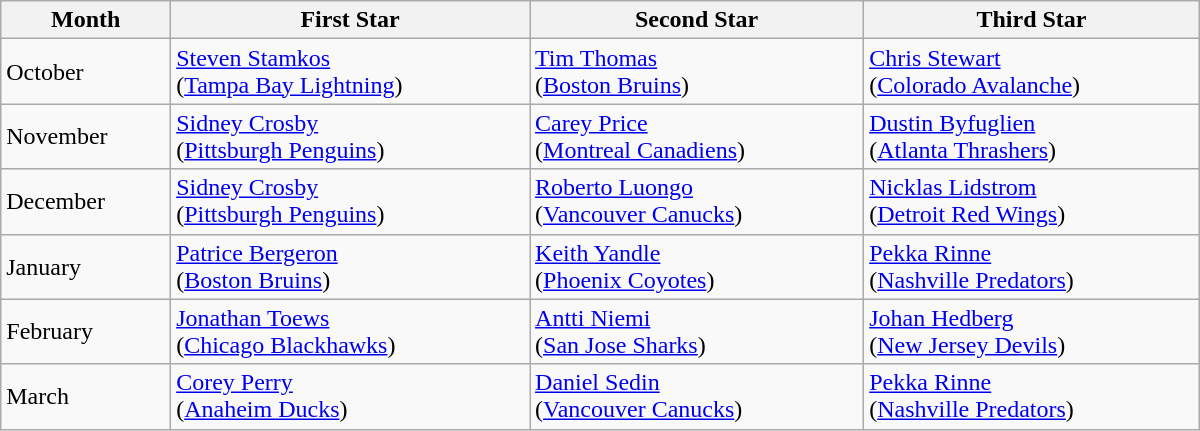<table class="wikitable" style="width: 50em;">
<tr align="center">
<th>Month</th>
<th>First Star</th>
<th>Second Star</th>
<th>Third Star</th>
</tr>
<tr>
<td>October</td>
<td><a href='#'>Steven Stamkos</a><br>(<a href='#'>Tampa Bay Lightning</a>)</td>
<td><a href='#'>Tim Thomas</a><br>(<a href='#'>Boston Bruins</a>)</td>
<td><a href='#'>Chris Stewart</a><br>(<a href='#'>Colorado Avalanche</a>)</td>
</tr>
<tr>
<td>November</td>
<td><a href='#'>Sidney Crosby</a><br>(<a href='#'>Pittsburgh Penguins</a>)</td>
<td><a href='#'>Carey Price</a><br>(<a href='#'>Montreal Canadiens</a>)</td>
<td><a href='#'>Dustin Byfuglien</a><br>(<a href='#'>Atlanta Thrashers</a>)</td>
</tr>
<tr>
<td>December</td>
<td><a href='#'>Sidney Crosby</a><br>(<a href='#'>Pittsburgh Penguins</a>)</td>
<td><a href='#'>Roberto Luongo</a><br>(<a href='#'>Vancouver Canucks</a>)</td>
<td><a href='#'>Nicklas Lidstrom</a><br>(<a href='#'>Detroit Red Wings</a>)</td>
</tr>
<tr>
<td>January</td>
<td><a href='#'>Patrice Bergeron</a><br>(<a href='#'>Boston Bruins</a>)</td>
<td><a href='#'>Keith Yandle</a><br>(<a href='#'>Phoenix Coyotes</a>)</td>
<td><a href='#'>Pekka Rinne</a><br>(<a href='#'>Nashville Predators</a>)</td>
</tr>
<tr>
<td>February</td>
<td><a href='#'>Jonathan Toews</a><br>(<a href='#'>Chicago Blackhawks</a>)</td>
<td><a href='#'>Antti Niemi</a><br>(<a href='#'>San Jose Sharks</a>)</td>
<td><a href='#'>Johan Hedberg</a><br>(<a href='#'>New Jersey Devils</a>)</td>
</tr>
<tr>
<td>March</td>
<td><a href='#'>Corey Perry</a><br>(<a href='#'>Anaheim Ducks</a>)</td>
<td><a href='#'>Daniel Sedin</a><br>(<a href='#'>Vancouver Canucks</a>)</td>
<td><a href='#'>Pekka Rinne</a><br>(<a href='#'>Nashville Predators</a>)</td>
</tr>
</table>
